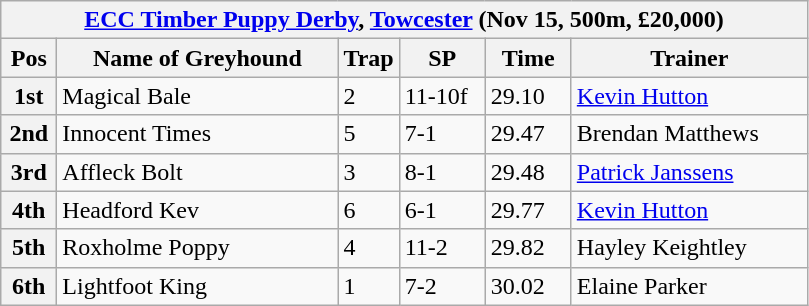<table class="wikitable">
<tr>
<th colspan="6"><a href='#'>ECC Timber Puppy Derby</a>, <a href='#'>Towcester</a> (Nov 15, 500m, £20,000)</th>
</tr>
<tr>
<th width=30>Pos</th>
<th width=180>Name of Greyhound</th>
<th width=30>Trap</th>
<th width=50>SP</th>
<th width=50>Time</th>
<th width=150>Trainer</th>
</tr>
<tr>
<th>1st</th>
<td>Magical Bale</td>
<td>2</td>
<td>11-10f</td>
<td>29.10</td>
<td><a href='#'>Kevin Hutton</a></td>
</tr>
<tr>
<th>2nd</th>
<td>Innocent Times</td>
<td>5</td>
<td>7-1</td>
<td>29.47</td>
<td>Brendan Matthews</td>
</tr>
<tr>
<th>3rd</th>
<td>Affleck Bolt</td>
<td>3</td>
<td>8-1</td>
<td>29.48</td>
<td><a href='#'>Patrick Janssens</a></td>
</tr>
<tr>
<th>4th</th>
<td>Headford Kev</td>
<td>6</td>
<td>6-1</td>
<td>29.77</td>
<td><a href='#'>Kevin Hutton</a></td>
</tr>
<tr>
<th>5th</th>
<td>Roxholme Poppy</td>
<td>4</td>
<td>11-2</td>
<td>29.82</td>
<td>Hayley Keightley</td>
</tr>
<tr>
<th>6th</th>
<td>Lightfoot King</td>
<td>1</td>
<td>7-2</td>
<td>30.02</td>
<td>Elaine Parker</td>
</tr>
</table>
